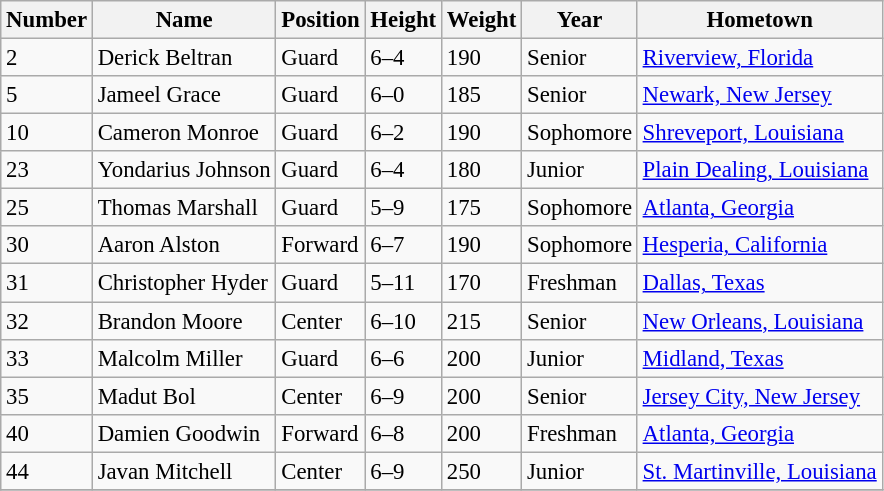<table class="wikitable" style="font-size: 95%;">
<tr>
<th>Number</th>
<th>Name</th>
<th>Position</th>
<th>Height</th>
<th>Weight</th>
<th>Year</th>
<th>Hometown</th>
</tr>
<tr>
<td>2</td>
<td>Derick Beltran</td>
<td>Guard</td>
<td>6–4</td>
<td>190</td>
<td>Senior</td>
<td><a href='#'>Riverview, Florida</a></td>
</tr>
<tr>
<td>5</td>
<td>Jameel Grace</td>
<td>Guard</td>
<td>6–0</td>
<td>185</td>
<td>Senior</td>
<td><a href='#'>Newark, New Jersey</a></td>
</tr>
<tr>
<td>10</td>
<td>Cameron Monroe</td>
<td>Guard</td>
<td>6–2</td>
<td>190</td>
<td>Sophomore</td>
<td><a href='#'>Shreveport, Louisiana</a></td>
</tr>
<tr>
<td>23</td>
<td>Yondarius Johnson</td>
<td>Guard</td>
<td>6–4</td>
<td>180</td>
<td>Junior</td>
<td><a href='#'>Plain Dealing, Louisiana</a></td>
</tr>
<tr>
<td>25</td>
<td>Thomas Marshall</td>
<td>Guard</td>
<td>5–9</td>
<td>175</td>
<td>Sophomore</td>
<td><a href='#'>Atlanta, Georgia</a></td>
</tr>
<tr>
<td>30</td>
<td>Aaron Alston</td>
<td>Forward</td>
<td>6–7</td>
<td>190</td>
<td>Sophomore</td>
<td><a href='#'>Hesperia, California</a></td>
</tr>
<tr>
<td>31</td>
<td>Christopher Hyder</td>
<td>Guard</td>
<td>5–11</td>
<td>170</td>
<td>Freshman</td>
<td><a href='#'>Dallas, Texas</a></td>
</tr>
<tr>
<td>32</td>
<td>Brandon Moore</td>
<td>Center</td>
<td>6–10</td>
<td>215</td>
<td>Senior</td>
<td><a href='#'>New Orleans, Louisiana</a></td>
</tr>
<tr>
<td>33</td>
<td>Malcolm Miller</td>
<td>Guard</td>
<td>6–6</td>
<td>200</td>
<td>Junior</td>
<td><a href='#'>Midland, Texas</a></td>
</tr>
<tr>
<td>35</td>
<td>Madut Bol</td>
<td>Center</td>
<td>6–9</td>
<td>200</td>
<td>Senior</td>
<td><a href='#'>Jersey City, New Jersey</a></td>
</tr>
<tr>
<td>40</td>
<td>Damien Goodwin</td>
<td>Forward</td>
<td>6–8</td>
<td>200</td>
<td>Freshman</td>
<td><a href='#'>Atlanta, Georgia</a></td>
</tr>
<tr>
<td>44</td>
<td>Javan Mitchell</td>
<td>Center</td>
<td>6–9</td>
<td>250</td>
<td>Junior</td>
<td><a href='#'>St. Martinville, Louisiana</a></td>
</tr>
<tr>
</tr>
</table>
